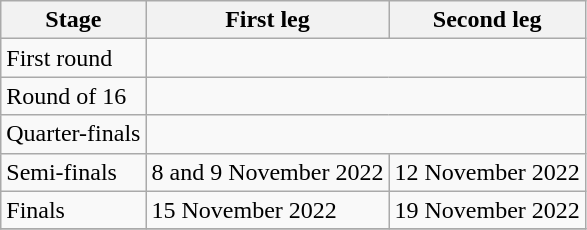<table class="wikitable">
<tr>
<th>Stage</th>
<th>First leg</th>
<th>Second leg</th>
</tr>
<tr>
<td>First round</td>
<td colspan=2></td>
</tr>
<tr>
<td>Round of 16</td>
<td colspan=2></td>
</tr>
<tr>
<td>Quarter-finals</td>
<td colspan=2></td>
</tr>
<tr>
<td>Semi-finals</td>
<td>8 and 9 November 2022</td>
<td>12 November 2022</td>
</tr>
<tr>
<td>Finals</td>
<td>15 November 2022</td>
<td>19 November 2022</td>
</tr>
<tr>
</tr>
</table>
